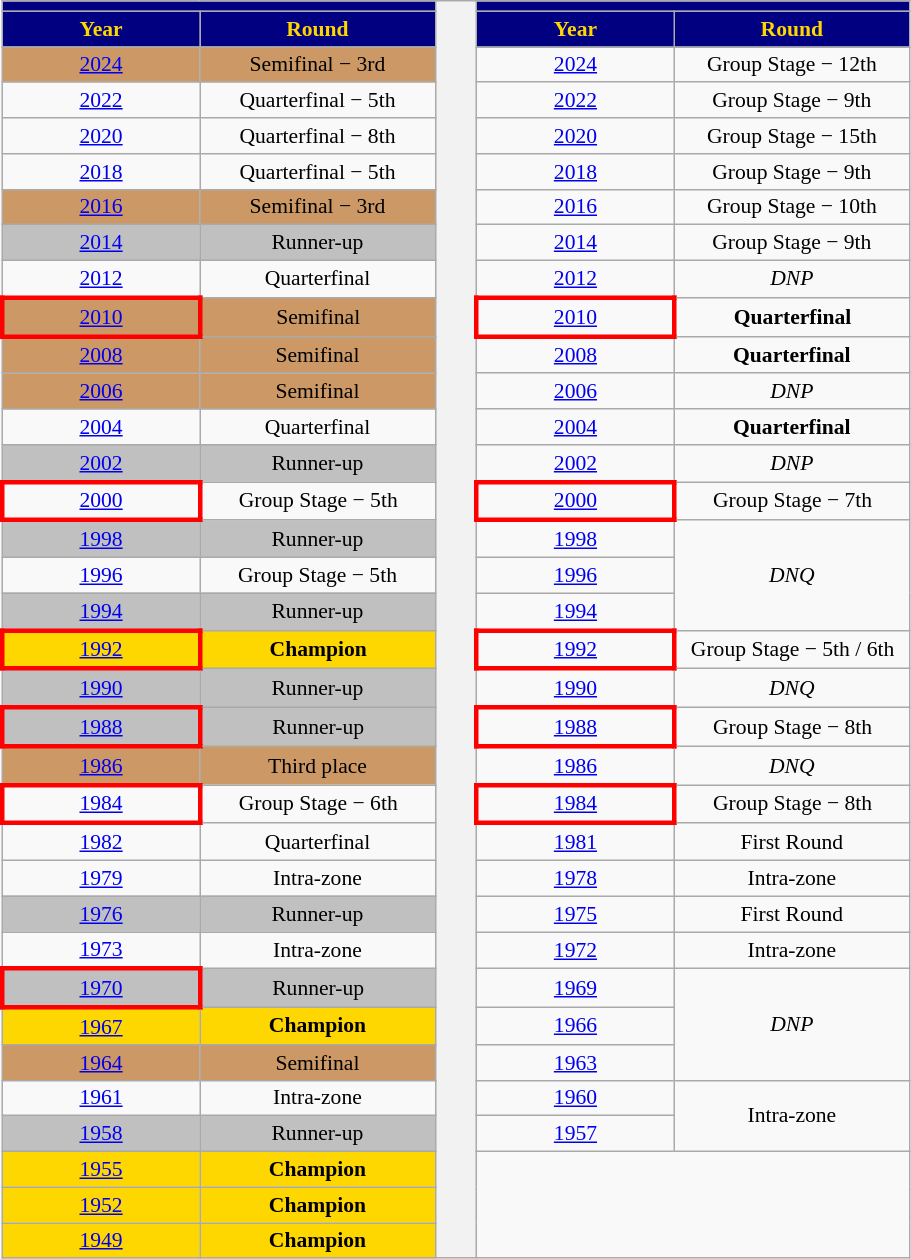<table class="wikitable" style="text-align: center;font-size:90%;">
<tr>
<th style="background:#000080;" colspan=2><a href='#'></a></th>
<th width=20 rowspan=40></th>
<th style="background:#000080;" colspan=2><a href='#'></a></th>
</tr>
<tr style="color:gold;">
<th style="background:#000080;" width=125>Year</th>
<th style="background:#000080;" width=150>Round</th>
<th style="background:#000080;" width=125>Year</th>
<th style="background:#000080;" width=150>Round</th>
</tr>
<tr>
<td bgcolor="#cc9966"><a href='#'>2024</a></td>
<td bgcolor="#cc9966">Semifinal − 3rd</td>
<td><a href='#'>2024</a></td>
<td>Group Stage − 12th</td>
</tr>
<tr>
<td><a href='#'>2022</a></td>
<td>Quarterfinal − 5th</td>
<td><a href='#'>2022</a></td>
<td>Group Stage − 9th</td>
</tr>
<tr>
<td><a href='#'>2020</a></td>
<td>Quarterfinal − 8th</td>
<td><a href='#'>2020</a></td>
<td>Group Stage − 15th</td>
</tr>
<tr>
<td><a href='#'>2018</a></td>
<td>Quarterfinal − 5th</td>
<td><a href='#'>2018</a></td>
<td>Group Stage − 9th</td>
</tr>
<tr>
<td bgcolor="#cc9966"><a href='#'>2016</a></td>
<td bgcolor="#cc9966">Semifinal − 3rd</td>
<td><a href='#'>2016</a></td>
<td>Group Stage − 10th</td>
</tr>
<tr>
<td bgcolor=silver><a href='#'>2014</a></td>
<td bgcolor=silver>Runner-up</td>
<td><a href='#'>2014</a></td>
<td>Group Stage − 9th</td>
</tr>
<tr>
<td><a href='#'>2012</a></td>
<td>Quarterfinal</td>
<td><a href='#'>2012</a></td>
<td><em>DNP</em></td>
</tr>
<tr>
<td style="border: 3px solid red;background:#cc9966"><a href='#'>2010</a></td>
<td bgcolor="#cc9966">Semifinal</td>
<td style="border: 3px solid red"><a href='#'>2010</a></td>
<td><strong>Quarterfinal</strong></td>
</tr>
<tr>
<td bgcolor="#cc9966"><a href='#'>2008</a></td>
<td bgcolor="#cc9966">Semifinal</td>
<td><a href='#'>2008</a></td>
<td><strong>Quarterfinal</strong></td>
</tr>
<tr>
<td bgcolor="#cc9966"><a href='#'>2006</a></td>
<td bgcolor="#cc9966">Semifinal</td>
<td><a href='#'>2006</a></td>
<td><em>DNP</em></td>
</tr>
<tr>
<td><a href='#'>2004</a></td>
<td>Quarterfinal</td>
<td><a href='#'>2004</a></td>
<td><strong>Quarterfinal</strong></td>
</tr>
<tr>
<td bgcolor=silver><a href='#'>2002</a></td>
<td bgcolor=silver>Runner-up</td>
<td><a href='#'>2002</a></td>
<td><em>DNP</em></td>
</tr>
<tr>
<td style="border: 3px solid red"><a href='#'>2000</a></td>
<td>Group Stage − 5th</td>
<td style="border: 3px solid red"><a href='#'>2000</a></td>
<td>Group Stage − 7th</td>
</tr>
<tr>
<td bgcolor=silver><a href='#'>1998</a></td>
<td bgcolor=silver>Runner-up</td>
<td><a href='#'>1998</a></td>
<td rowspan=3><em>DNQ</em></td>
</tr>
<tr>
<td><a href='#'>1996</a></td>
<td>Group Stage − 5th</td>
<td><a href='#'>1996</a></td>
</tr>
<tr>
<td bgcolor=silver><a href='#'>1994</a></td>
<td bgcolor=silver>Runner-up</td>
<td><a href='#'>1994</a></td>
</tr>
<tr>
<td style="border: 3px solid red;background:gold"><a href='#'>1992</a></td>
<td bgcolor=gold><strong>Champion</strong></td>
<td style="border: 3px solid red"><a href='#'>1992</a></td>
<td>Group Stage − 5th / 6th</td>
</tr>
<tr>
<td bgcolor=silver><a href='#'>1990</a></td>
<td bgcolor=silver>Runner-up</td>
<td><a href='#'>1990</a></td>
<td><em>DNQ</em></td>
</tr>
<tr>
<td style="border: 3px solid red;background:silver"><a href='#'>1988</a></td>
<td bgcolor=silver>Runner-up</td>
<td style="border: 3px solid red"><a href='#'>1988</a></td>
<td>Group Stage − 8th</td>
</tr>
<tr>
<td bgcolor="#cc9966"><a href='#'>1986</a></td>
<td bgcolor="#cc9966">Third place</td>
<td><a href='#'>1986</a></td>
<td><em>DNQ</em></td>
</tr>
<tr>
<td style="border: 3px solid red"><a href='#'>1984</a></td>
<td>Group Stage − 6th</td>
<td style="border: 3px solid red"><a href='#'>1984</a></td>
<td>Group Stage − 8th</td>
</tr>
<tr>
<td><a href='#'>1982</a></td>
<td>Quarterfinal</td>
<td><a href='#'>1981</a></td>
<td>First Round</td>
</tr>
<tr>
<td><a href='#'>1979</a></td>
<td>Intra-zone</td>
<td><a href='#'>1978</a></td>
<td>Intra-zone</td>
</tr>
<tr>
<td bgcolor=silver><a href='#'>1976</a></td>
<td bgcolor=silver>Runner-up</td>
<td><a href='#'>1975</a></td>
<td>First Round</td>
</tr>
<tr>
<td><a href='#'>1973</a></td>
<td>Intra-zone</td>
<td><a href='#'>1972</a></td>
<td>Intra-zone</td>
</tr>
<tr>
<td style="border: 3px solid red;background:silver"><a href='#'>1970</a></td>
<td bgcolor=silver>Runner-up</td>
<td><a href='#'>1969</a></td>
<td rowspan=3><em>DNP</em></td>
</tr>
<tr>
<td bgcolor=gold><a href='#'>1967</a></td>
<td bgcolor=gold><strong>Champion</strong></td>
<td><a href='#'>1966</a></td>
</tr>
<tr>
<td bgcolor="#cc9966"><a href='#'>1964</a></td>
<td bgcolor="#cc9966">Semifinal</td>
<td><a href='#'>1963</a></td>
</tr>
<tr>
<td><a href='#'>1961</a></td>
<td>Intra-zone</td>
<td><a href='#'>1960</a></td>
<td rowspan=2>Intra-zone</td>
</tr>
<tr>
<td bgcolor=silver><a href='#'>1958</a></td>
<td bgcolor=silver>Runner-up</td>
<td><a href='#'>1957</a></td>
</tr>
<tr bgcolor=gold>
<td><a href='#'>1955</a></td>
<td><strong>Champion</strong></td>
</tr>
<tr bgcolor=gold>
<td><a href='#'>1952</a></td>
<td><strong>Champion</strong></td>
</tr>
<tr bgcolor=gold>
<td><a href='#'>1949</a></td>
<td><strong>Champion</strong></td>
</tr>
</table>
